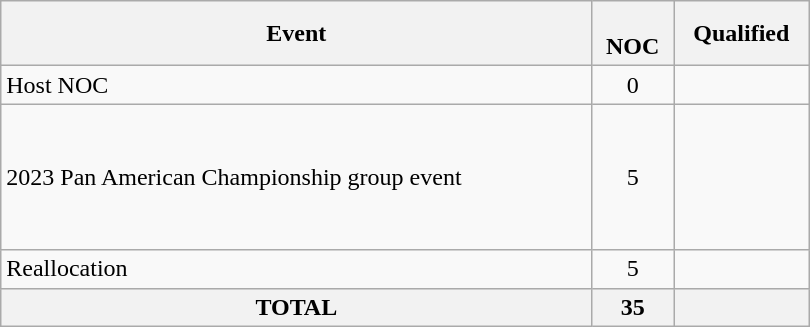<table class="wikitable" width=540>
<tr>
<th>Event</th>
<th><br>NOC</th>
<th>Qualified</th>
</tr>
<tr>
<td>Host NOC</td>
<td align="center">0</td>
<td></td>
</tr>
<tr>
<td>2023 Pan American Championship group event</td>
<td align="center">5</td>
<td><br><br><br><br><br></td>
</tr>
<tr>
<td>Reallocation</td>
<td align="center">5</td>
<td></td>
</tr>
<tr>
<th colspan="1">TOTAL</th>
<th>35</th>
<th></th>
</tr>
</table>
